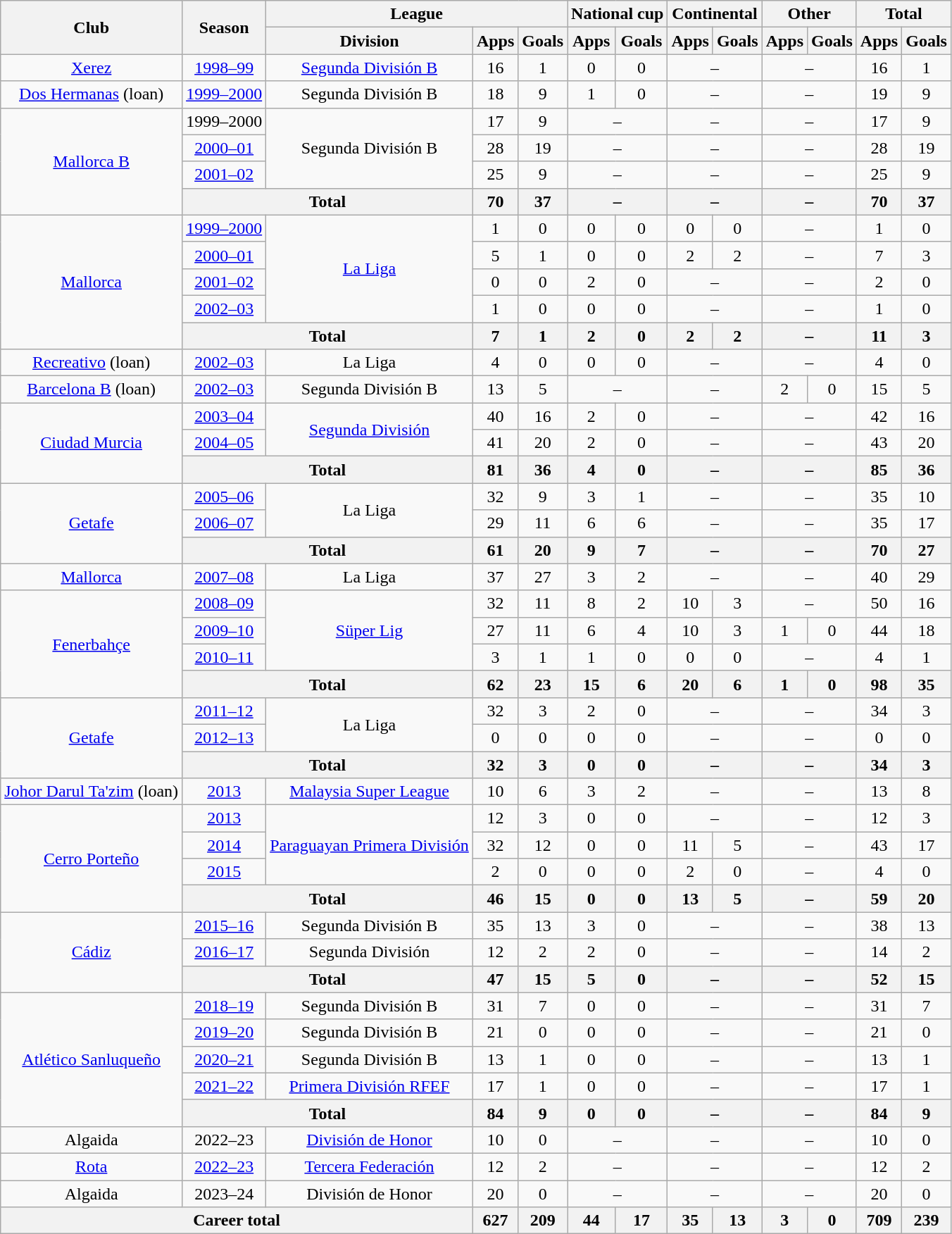<table class="wikitable" style="text-align:center">
<tr>
<th rowspan="2">Club</th>
<th rowspan="2">Season</th>
<th colspan="3">League</th>
<th colspan="2">National cup</th>
<th colspan="2">Continental</th>
<th colspan="2">Other</th>
<th colspan="2">Total</th>
</tr>
<tr>
<th>Division</th>
<th>Apps</th>
<th>Goals</th>
<th>Apps</th>
<th>Goals</th>
<th>Apps</th>
<th>Goals</th>
<th>Apps</th>
<th>Goals</th>
<th>Apps</th>
<th>Goals</th>
</tr>
<tr>
<td><a href='#'>Xerez</a></td>
<td><a href='#'>1998–99</a></td>
<td><a href='#'>Segunda División B</a></td>
<td>16</td>
<td>1</td>
<td>0</td>
<td>0</td>
<td colspan="2">–</td>
<td colspan="2">–</td>
<td>16</td>
<td>1</td>
</tr>
<tr>
<td><a href='#'>Dos Hermanas</a> (loan)</td>
<td><a href='#'>1999–2000</a></td>
<td>Segunda División B</td>
<td>18</td>
<td>9</td>
<td>1</td>
<td>0</td>
<td colspan="2">–</td>
<td colspan="2">–</td>
<td>19</td>
<td>9</td>
</tr>
<tr>
<td rowspan="4"><a href='#'>Mallorca B</a></td>
<td>1999–2000</td>
<td rowspan="3">Segunda División B</td>
<td>17</td>
<td>9</td>
<td colspan="2">–</td>
<td colspan="2">–</td>
<td colspan="2">–</td>
<td>17</td>
<td>9</td>
</tr>
<tr>
<td><a href='#'>2000–01</a></td>
<td>28</td>
<td>19</td>
<td colspan="2">–</td>
<td colspan="2">–</td>
<td colspan="2">–</td>
<td>28</td>
<td>19</td>
</tr>
<tr>
<td><a href='#'>2001–02</a></td>
<td>25</td>
<td>9</td>
<td colspan="2">–</td>
<td colspan="2">–</td>
<td colspan="2">–</td>
<td>25</td>
<td>9</td>
</tr>
<tr>
<th colspan="2">Total</th>
<th>70</th>
<th>37</th>
<th colspan="2">–</th>
<th colspan="2">–</th>
<th colspan="2">–</th>
<th>70</th>
<th>37</th>
</tr>
<tr>
<td rowspan="5"><a href='#'>Mallorca</a></td>
<td><a href='#'>1999–2000</a></td>
<td rowspan="4"><a href='#'>La Liga</a></td>
<td>1</td>
<td>0</td>
<td>0</td>
<td>0</td>
<td>0</td>
<td>0</td>
<td colspan="2">–</td>
<td>1</td>
<td>0</td>
</tr>
<tr>
<td><a href='#'>2000–01</a></td>
<td>5</td>
<td>1</td>
<td>0</td>
<td>0</td>
<td>2</td>
<td>2</td>
<td colspan="2">–</td>
<td>7</td>
<td>3</td>
</tr>
<tr>
<td><a href='#'>2001–02</a></td>
<td>0</td>
<td>0</td>
<td>2</td>
<td>0</td>
<td colspan="2">–</td>
<td colspan="2">–</td>
<td>2</td>
<td>0</td>
</tr>
<tr>
<td><a href='#'>2002–03</a></td>
<td>1</td>
<td>0</td>
<td>0</td>
<td>0</td>
<td colspan="2">–</td>
<td colspan="2">–</td>
<td>1</td>
<td>0</td>
</tr>
<tr>
<th colspan="2">Total</th>
<th>7</th>
<th>1</th>
<th>2</th>
<th>0</th>
<th>2</th>
<th>2</th>
<th colspan="2">–</th>
<th>11</th>
<th>3</th>
</tr>
<tr>
<td><a href='#'>Recreativo</a> (loan)</td>
<td><a href='#'>2002–03</a></td>
<td>La Liga</td>
<td>4</td>
<td>0</td>
<td>0</td>
<td>0</td>
<td colspan="2">–</td>
<td colspan="2">–</td>
<td>4</td>
<td>0</td>
</tr>
<tr>
<td><a href='#'>Barcelona B</a> (loan)</td>
<td><a href='#'>2002–03</a></td>
<td>Segunda División B</td>
<td>13</td>
<td>5</td>
<td colspan="2">–</td>
<td colspan="2">–</td>
<td>2</td>
<td>0</td>
<td>15</td>
<td>5</td>
</tr>
<tr>
<td rowspan="3"><a href='#'>Ciudad Murcia</a></td>
<td><a href='#'>2003–04</a></td>
<td rowspan="2"><a href='#'>Segunda División</a></td>
<td>40</td>
<td>16</td>
<td>2</td>
<td>0</td>
<td colspan="2">–</td>
<td colspan="2">–</td>
<td>42</td>
<td>16</td>
</tr>
<tr>
<td><a href='#'>2004–05</a></td>
<td>41</td>
<td>20</td>
<td>2</td>
<td>0</td>
<td colspan="2">–</td>
<td colspan="2">–</td>
<td>43</td>
<td>20</td>
</tr>
<tr>
<th colspan="2">Total</th>
<th>81</th>
<th>36</th>
<th>4</th>
<th>0</th>
<th colspan="2">–</th>
<th colspan="2">–</th>
<th>85</th>
<th>36</th>
</tr>
<tr>
<td rowspan="3"><a href='#'>Getafe</a></td>
<td><a href='#'>2005–06</a></td>
<td rowspan="2">La Liga</td>
<td>32</td>
<td>9</td>
<td>3</td>
<td>1</td>
<td colspan="2">–</td>
<td colspan="2">–</td>
<td>35</td>
<td>10</td>
</tr>
<tr>
<td><a href='#'>2006–07</a></td>
<td>29</td>
<td>11</td>
<td>6</td>
<td>6</td>
<td colspan="2">–</td>
<td colspan="2">–</td>
<td>35</td>
<td>17</td>
</tr>
<tr>
<th colspan="2">Total</th>
<th>61</th>
<th>20</th>
<th>9</th>
<th>7</th>
<th colspan="2">–</th>
<th colspan="2">–</th>
<th>70</th>
<th>27</th>
</tr>
<tr>
<td><a href='#'>Mallorca</a></td>
<td><a href='#'>2007–08</a></td>
<td>La Liga</td>
<td>37</td>
<td>27</td>
<td>3</td>
<td>2</td>
<td colspan="2">–</td>
<td colspan="2">–</td>
<td>40</td>
<td>29</td>
</tr>
<tr>
<td rowspan="4"><a href='#'>Fenerbahçe</a></td>
<td><a href='#'>2008–09</a></td>
<td rowspan="3"><a href='#'>Süper Lig</a></td>
<td>32</td>
<td>11</td>
<td>8</td>
<td>2</td>
<td>10</td>
<td>3</td>
<td colspan="2">–</td>
<td>50</td>
<td>16</td>
</tr>
<tr>
<td><a href='#'>2009–10</a></td>
<td>27</td>
<td>11</td>
<td>6</td>
<td>4</td>
<td>10</td>
<td>3</td>
<td>1</td>
<td>0</td>
<td>44</td>
<td>18</td>
</tr>
<tr>
<td><a href='#'>2010–11</a></td>
<td>3</td>
<td>1</td>
<td>1</td>
<td>0</td>
<td>0</td>
<td>0</td>
<td colspan="2">–</td>
<td>4</td>
<td>1</td>
</tr>
<tr>
<th colspan="2">Total</th>
<th>62</th>
<th>23</th>
<th>15</th>
<th>6</th>
<th>20</th>
<th>6</th>
<th>1</th>
<th>0</th>
<th>98</th>
<th>35</th>
</tr>
<tr>
<td rowspan="3"><a href='#'>Getafe</a></td>
<td><a href='#'>2011–12</a></td>
<td rowspan="2">La Liga</td>
<td>32</td>
<td>3</td>
<td>2</td>
<td>0</td>
<td colspan="2">–</td>
<td colspan="2">–</td>
<td>34</td>
<td>3</td>
</tr>
<tr>
<td><a href='#'>2012–13</a></td>
<td>0</td>
<td>0</td>
<td>0</td>
<td>0</td>
<td colspan="2">–</td>
<td colspan="2">–</td>
<td>0</td>
<td>0</td>
</tr>
<tr>
<th colspan="2">Total</th>
<th>32</th>
<th>3</th>
<th>0</th>
<th>0</th>
<th colspan="2">–</th>
<th colspan="2">–</th>
<th>34</th>
<th>3</th>
</tr>
<tr>
<td><a href='#'>Johor Darul Ta'zim</a> (loan)</td>
<td><a href='#'>2013</a></td>
<td><a href='#'>Malaysia Super League</a></td>
<td>10</td>
<td>6</td>
<td>3</td>
<td>2</td>
<td colspan="2">–</td>
<td colspan="2">–</td>
<td>13</td>
<td>8</td>
</tr>
<tr>
<td rowspan="4"><a href='#'>Cerro Porteño</a></td>
<td><a href='#'>2013</a></td>
<td rowspan="3"><a href='#'>Paraguayan Primera División</a></td>
<td>12</td>
<td>3</td>
<td>0</td>
<td>0</td>
<td colspan="2">–</td>
<td colspan="2">–</td>
<td>12</td>
<td>3</td>
</tr>
<tr>
<td><a href='#'>2014</a></td>
<td>32</td>
<td>12</td>
<td>0</td>
<td>0</td>
<td>11</td>
<td>5</td>
<td colspan="2">–</td>
<td>43</td>
<td>17</td>
</tr>
<tr>
<td><a href='#'>2015</a></td>
<td>2</td>
<td>0</td>
<td>0</td>
<td>0</td>
<td>2</td>
<td>0</td>
<td colspan="2">–</td>
<td>4</td>
<td>0</td>
</tr>
<tr>
<th colspan="2">Total</th>
<th>46</th>
<th>15</th>
<th>0</th>
<th>0</th>
<th>13</th>
<th>5</th>
<th colspan="2">–</th>
<th>59</th>
<th>20</th>
</tr>
<tr>
<td rowspan="3"><a href='#'>Cádiz</a></td>
<td><a href='#'>2015–16</a></td>
<td>Segunda División B</td>
<td>35</td>
<td>13</td>
<td>3</td>
<td>0</td>
<td colspan="2">–</td>
<td colspan="2">–</td>
<td>38</td>
<td>13</td>
</tr>
<tr>
<td><a href='#'>2016–17</a></td>
<td>Segunda División</td>
<td>12</td>
<td>2</td>
<td>2</td>
<td>0</td>
<td colspan="2">–</td>
<td colspan="2">–</td>
<td>14</td>
<td>2</td>
</tr>
<tr>
<th colspan="2">Total</th>
<th>47</th>
<th>15</th>
<th>5</th>
<th>0</th>
<th colspan="2">–</th>
<th colspan="2">–</th>
<th>52</th>
<th>15</th>
</tr>
<tr>
<td rowspan="5"><a href='#'>Atlético Sanluqueño</a></td>
<td><a href='#'>2018–19</a></td>
<td>Segunda División B</td>
<td>31</td>
<td>7</td>
<td>0</td>
<td>0</td>
<td colspan="2">–</td>
<td colspan="2">–</td>
<td>31</td>
<td>7</td>
</tr>
<tr>
<td><a href='#'>2019–20</a></td>
<td>Segunda División B</td>
<td>21</td>
<td>0</td>
<td>0</td>
<td>0</td>
<td colspan="2">–</td>
<td colspan="2">–</td>
<td>21</td>
<td>0</td>
</tr>
<tr>
<td><a href='#'>2020–21</a></td>
<td>Segunda División B</td>
<td>13</td>
<td>1</td>
<td>0</td>
<td>0</td>
<td colspan="2">–</td>
<td colspan="2">–</td>
<td>13</td>
<td>1</td>
</tr>
<tr>
<td><a href='#'>2021–22</a></td>
<td><a href='#'>Primera División RFEF</a></td>
<td>17</td>
<td>1</td>
<td>0</td>
<td>0</td>
<td colspan="2">–</td>
<td colspan="2">–</td>
<td>17</td>
<td>1</td>
</tr>
<tr>
<th colspan="2">Total</th>
<th>84</th>
<th>9</th>
<th>0</th>
<th>0</th>
<th colspan="2">–</th>
<th colspan="2">–</th>
<th>84</th>
<th>9</th>
</tr>
<tr>
<td>Algaida</td>
<td>2022–23</td>
<td><a href='#'>División de Honor</a></td>
<td>10</td>
<td>0</td>
<td colspan="2">–</td>
<td colspan="2">–</td>
<td colspan="2">–</td>
<td>10</td>
<td>0</td>
</tr>
<tr>
<td><a href='#'>Rota</a></td>
<td><a href='#'>2022–23</a></td>
<td><a href='#'>Tercera Federación</a></td>
<td>12</td>
<td>2</td>
<td colspan="2">–</td>
<td colspan="2">–</td>
<td colspan="2">–</td>
<td>12</td>
<td>2</td>
</tr>
<tr>
<td>Algaida</td>
<td>2023–24</td>
<td>División de Honor</td>
<td>20</td>
<td>0</td>
<td colspan="2">–</td>
<td colspan="2">–</td>
<td colspan="2">–</td>
<td>20</td>
<td>0</td>
</tr>
<tr>
<th colspan="3">Career total</th>
<th>627</th>
<th>209</th>
<th>44</th>
<th>17</th>
<th>35</th>
<th>13</th>
<th>3</th>
<th>0</th>
<th>709</th>
<th>239</th>
</tr>
</table>
